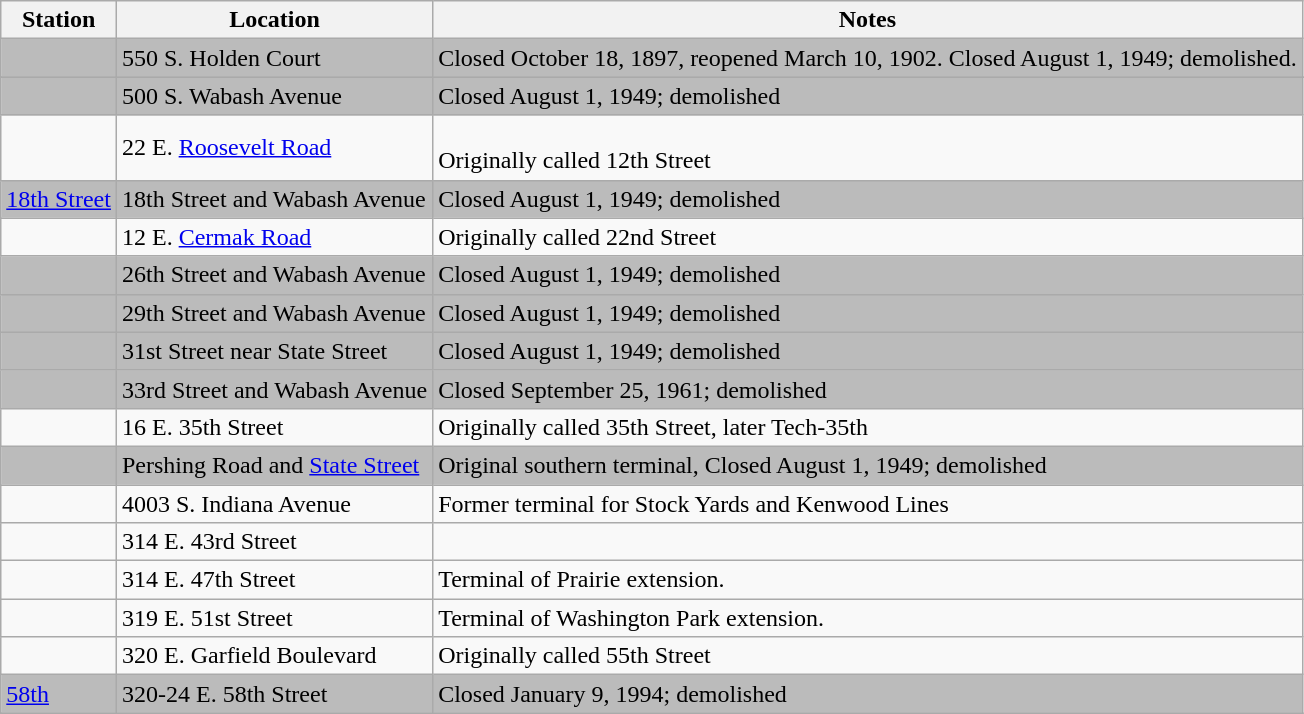<table class="wikitable">
<tr>
<th>Station</th>
<th>Location</th>
<th>Notes</th>
</tr>
<tr style="background-color: #bbb">
<td></td>
<td>550 S. Holden Court</td>
<td>Closed October 18, 1897, reopened March 10, 1902. Closed August 1, 1949; demolished.</td>
</tr>
<tr>
</tr>
<tr style="background-color: #bbb">
<td></td>
<td>500 S. Wabash Avenue</td>
<td>Closed August 1, 1949; demolished</td>
</tr>
<tr>
<td>  </td>
<td>22 E. <a href='#'>Roosevelt Road</a></td>
<td><br>Originally called 12th Street</td>
</tr>
<tr style="background-color: #bbb">
<td><a href='#'>18th Street</a></td>
<td>18th Street and Wabash Avenue</td>
<td>Closed August 1, 1949; demolished</td>
</tr>
<tr>
<td> </td>
<td>12 E. <a href='#'>Cermak Road</a></td>
<td>Originally called 22nd Street</td>
</tr>
<tr style="background-color: #bbb">
<td></td>
<td>26th Street and Wabash Avenue</td>
<td>Closed August 1, 1949; demolished</td>
</tr>
<tr style="background-color: #bbb">
<td></td>
<td>29th Street and Wabash Avenue</td>
<td>Closed August 1, 1949; demolished</td>
</tr>
<tr style="background-color: #bbb">
<td></td>
<td>31st Street near State Street</td>
<td>Closed August 1, 1949; demolished</td>
</tr>
<tr style="background-color: #bbb">
<td></td>
<td>33rd Street and Wabash Avenue</td>
<td>Closed September 25, 1961; demolished</td>
</tr>
<tr>
<td>  </td>
<td>16 E. 35th Street</td>
<td>Originally called 35th Street, later Tech-35th</td>
</tr>
<tr style="background-color: #bbb">
<td></td>
<td>Pershing Road and <a href='#'>State Street</a></td>
<td>Original southern terminal, Closed August 1, 1949; demolished</td>
</tr>
<tr>
<td> </td>
<td>4003 S. Indiana Avenue</td>
<td>Former terminal for Stock Yards and Kenwood Lines</td>
</tr>
<tr>
<td> </td>
<td>314 E. 43rd Street</td>
<td></td>
</tr>
<tr>
<td> </td>
<td>314 E. 47th Street</td>
<td>Terminal of Prairie extension.</td>
</tr>
<tr>
<td> </td>
<td>319 E. 51st Street</td>
<td>Terminal of Washington Park extension.</td>
</tr>
<tr>
<td>  </td>
<td>320 E. Garfield Boulevard</td>
<td>Originally called 55th Street</td>
</tr>
<tr style="background-color: #bbb">
<td><a href='#'>58th</a></td>
<td>320-24 E. 58th Street</td>
<td>Closed January 9, 1994; demolished</td>
</tr>
<tr>
</tr>
</table>
